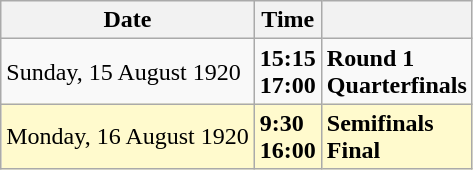<table class="wikitable">
<tr>
<th>Date</th>
<th>Time</th>
<th></th>
</tr>
<tr>
<td>Sunday, 15 August 1920</td>
<td><strong>15:15<br>17:00</strong></td>
<td><strong>Round 1<br>Quarterfinals</strong></td>
</tr>
<tr>
<td style=background:lemonchiffon>Monday, 16 August 1920</td>
<td style=background:lemonchiffon><strong>9:30<br>16:00</strong></td>
<td style=background:lemonchiffon><strong>Semifinals<br>Final</strong></td>
</tr>
</table>
